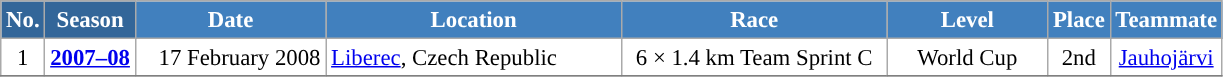<table class="wikitable sortable" style="font-size:95%; text-align:center; border:grey solid 1px; border-collapse:collapse; background:#ffffff;">
<tr style="background:#efefef;">
<th style="background-color:#369; color:white;">No.</th>
<th style="background-color:#369; color:white;">Season</th>
<th style="background-color:#4180be; color:white; width:120px;">Date</th>
<th style="background-color:#4180be; color:white; width:190px;">Location</th>
<th style="background-color:#4180be; color:white; width:170px;">Race</th>
<th style="background-color:#4180be; color:white; width:100px;">Level</th>
<th style="background-color:#4180be; color:white;">Place</th>
<th style="background-color:#4180be; color:white;">Teammate</th>
</tr>
<tr>
<td align=center>1</td>
<td rowspan=1 align=center><strong><a href='#'>2007–08</a></strong></td>
<td align=right>17 February 2008</td>
<td align=left> <a href='#'>Liberec</a>, Czech Republic</td>
<td>6 × 1.4 km Team Sprint C</td>
<td>World Cup</td>
<td>2nd</td>
<td><a href='#'>Jauhojärvi</a></td>
</tr>
<tr>
</tr>
</table>
